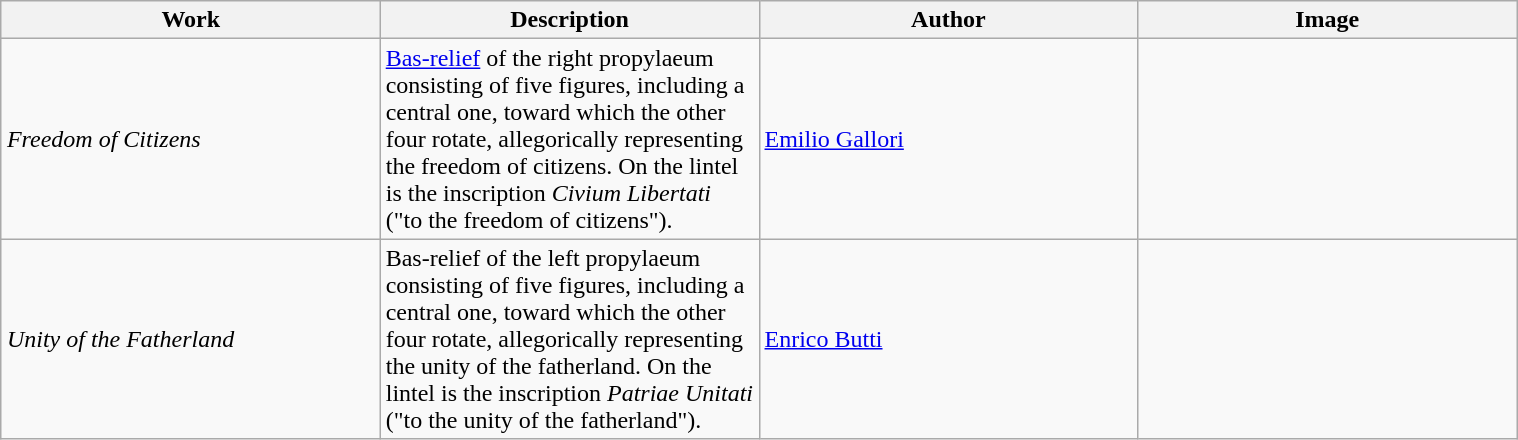<table class="wikitable" style="text-align: center; width:80%; margin-left:auto; margin-right:auto;">
<tr>
<th width=130>Work</th>
<th width=130>Description</th>
<th width=130>Author</th>
<th width=130>Image</th>
</tr>
<tr>
<td align="left"><em>Freedom of Citizens</em></td>
<td align="left"><a href='#'>Bas-relief</a> of the right propylaeum consisting of five figures, including a central one, toward which the other four rotate, allegorically representing the freedom of citizens. On the lintel is the inscription <em>Civium Libertati</em> ("to the freedom of citizens").</td>
<td align="left"><a href='#'>Emilio Gallori</a></td>
<td></td>
</tr>
<tr>
<td align="left"><em>Unity of the Fatherland</em></td>
<td align="left">Bas-relief of the left propylaeum consisting of five figures, including a central one, toward which the other four rotate, allegorically representing the unity of the fatherland. On the lintel is the inscription <em>Patriae Unitati</em> ("to the unity of the fatherland").</td>
<td align="left"><a href='#'>Enrico Butti</a></td>
<td></td>
</tr>
</table>
